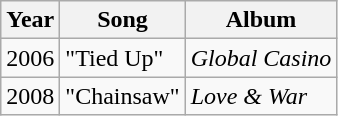<table class="wikitable">
<tr>
<th>Year</th>
<th>Song</th>
<th style="text-align:center;">Album</th>
</tr>
<tr>
<td>2006</td>
<td>"Tied Up" </td>
<td align="left"><em>Global Casino</em></td>
</tr>
<tr>
<td>2008</td>
<td>"Chainsaw"</td>
<td align="left"><em>Love & War</em></td>
</tr>
</table>
